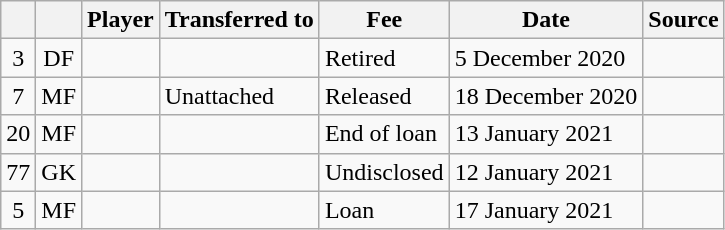<table class="wikitable sortable">
<tr>
<th scope=col></th>
<th scope=col></th>
<th scope=col>Player</th>
<th scope=col>Transferred to</th>
<th scope=col>Fee</th>
<th scope=col>Date</th>
<th scope=col>Source</th>
</tr>
<tr>
<td align=center>3</td>
<td align=center>DF</td>
<td></td>
<td></td>
<td>Retired</td>
<td>5 December 2020</td>
<td></td>
</tr>
<tr>
<td align=center>7</td>
<td align=center>MF</td>
<td></td>
<td>Unattached</td>
<td>Released</td>
<td>18 December 2020</td>
<td></td>
</tr>
<tr>
<td align=center>20</td>
<td align=center>MF</td>
<td></td>
<td></td>
<td>End of loan</td>
<td>13 January 2021</td>
<td></td>
</tr>
<tr>
<td align=center>77</td>
<td align=center>GK</td>
<td></td>
<td></td>
<td>Undisclosed</td>
<td>12 January 2021</td>
<td></td>
</tr>
<tr>
<td align=center>5</td>
<td align=center>MF</td>
<td></td>
<td></td>
<td>Loan</td>
<td>17 January 2021</td>
<td></td>
</tr>
</table>
